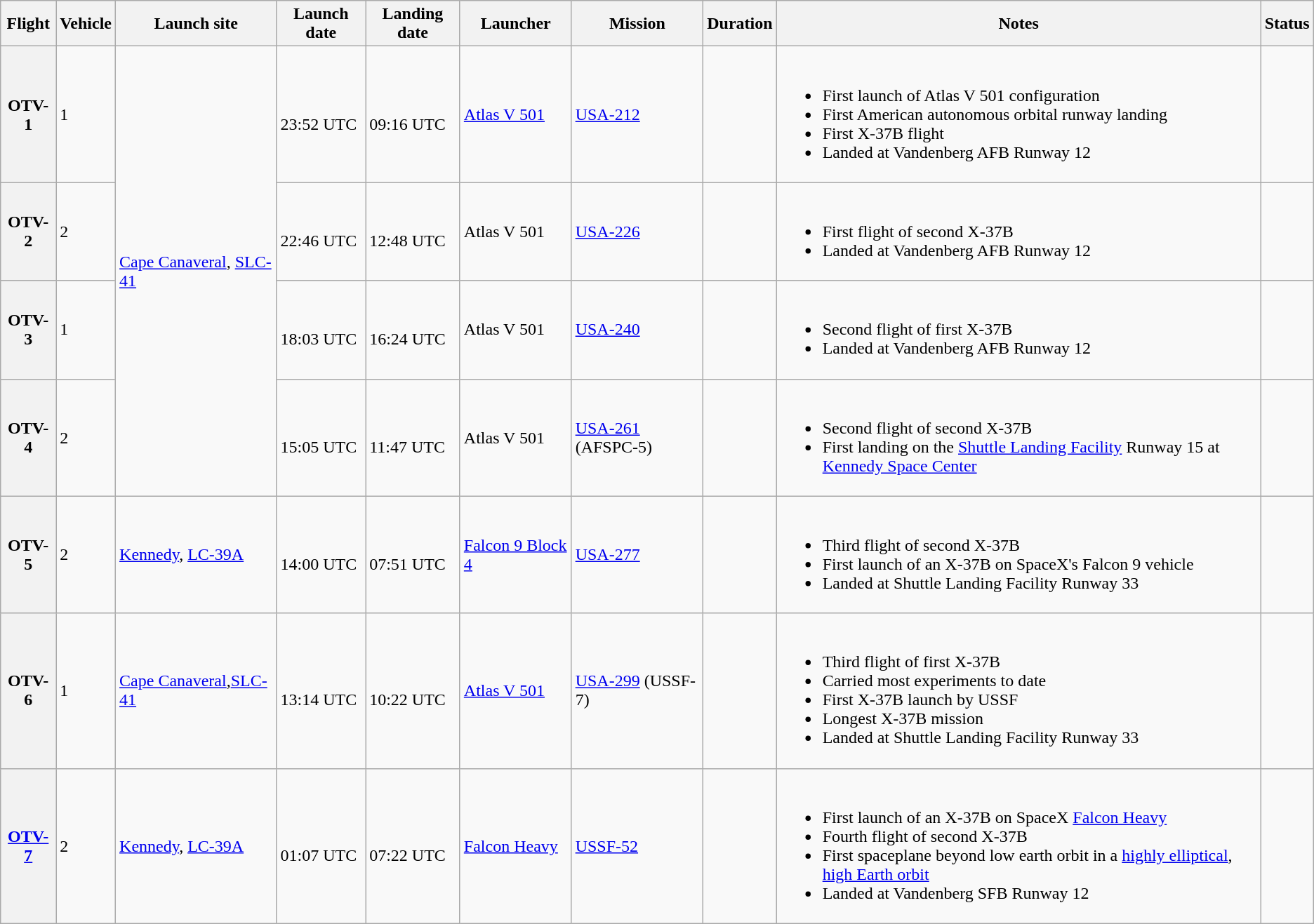<table class="sortable wikitable">
<tr>
<th scope="col">Flight</th>
<th scope="col">Vehicle</th>
<th scope="col">Launch site</th>
<th scope="col">Launch date</th>
<th scope="col">Landing date</th>
<th scope="col">Launcher</th>
<th scope="col">Mission</th>
<th scope="col">Duration</th>
<th scope="col" class="unsortable">Notes</th>
<th scope="col">Status</th>
</tr>
<tr>
<th scope=row>OTV-1</th>
<td>1</td>
<td rowspan=4><a href='#'>Cape Canaveral</a>, <a href='#'>SLC-41</a></td>
<td> <br>23:52 UTC</td>
<td> <br>09:16 UTC</td>
<td><a href='#'>Atlas V 501</a></td>
<td><a href='#'>USA-212</a></td>
<td></td>
<td><br><ul><li>First launch of Atlas V 501 configuration</li><li>First American autonomous orbital runway landing</li><li>First X-37B flight</li><li>Landed at Vandenberg AFB Runway 12</li></ul></td>
<td></td>
</tr>
<tr>
<th scope=row>OTV-2</th>
<td>2</td>
<td> <br>22:46 UTC</td>
<td> <br>12:48 UTC</td>
<td>Atlas V 501</td>
<td><a href='#'>USA-226</a></td>
<td></td>
<td><br><ul><li>First flight of second X-37B</li><li>Landed at Vandenberg AFB Runway 12</li></ul></td>
<td></td>
</tr>
<tr>
<th scope=row>OTV-3</th>
<td>1</td>
<td> <br>18:03 UTC</td>
<td> <br>16:24 UTC</td>
<td>Atlas V 501</td>
<td><a href='#'>USA-240</a></td>
<td></td>
<td><br><ul><li>Second flight of first X-37B</li><li>Landed at Vandenberg AFB Runway 12</li></ul></td>
<td></td>
</tr>
<tr>
<th scope=row>OTV-4</th>
<td>2</td>
<td> <br>15:05 UTC</td>
<td> <br>11:47 UTC</td>
<td>Atlas V 501</td>
<td><a href='#'>USA-261</a> (AFSPC-5)</td>
<td></td>
<td><br><ul><li>Second flight of second X-37B</li><li>First landing on the <a href='#'>Shuttle Landing Facility</a> Runway 15 at <a href='#'>Kennedy Space Center</a></li></ul></td>
<td></td>
</tr>
<tr>
<th scope=row>OTV-5</th>
<td>2</td>
<td><a href='#'>Kennedy</a>, <a href='#'>LC-39A</a></td>
<td> <br>14:00 UTC</td>
<td> <br>07:51 UTC</td>
<td><a href='#'>Falcon 9 Block 4</a></td>
<td><a href='#'>USA-277</a></td>
<td></td>
<td><br><ul><li>Third flight of second X-37B</li><li>First launch of an X-37B on SpaceX's Falcon 9 vehicle</li><li>Landed at Shuttle Landing Facility Runway 33</li></ul></td>
<td></td>
</tr>
<tr>
<th scope=row>OTV-6</th>
<td>1</td>
<td><a href='#'>Cape Canaveral</a>,<a href='#'>SLC-41</a></td>
<td> <br>13:14 UTC</td>
<td> <br>10:22 UTC</td>
<td><a href='#'>Atlas V 501</a></td>
<td><a href='#'>USA-299</a> (USSF-7)</td>
<td></td>
<td><br><ul><li>Third flight of first X-37B</li><li>Carried most experiments to date</li><li>First X-37B launch by USSF</li><li>Longest X-37B mission</li><li>Landed at Shuttle Landing Facility Runway 33</li></ul></td>
<td></td>
</tr>
<tr>
<th scope=row><a href='#'>OTV-7</a></th>
<td>2</td>
<td><a href='#'>Kennedy</a>, <a href='#'>LC-39A</a></td>
<td> <br>01:07 UTC</td>
<td> <br>07:22 UTC</td>
<td><a href='#'>Falcon Heavy</a></td>
<td><a href='#'>USSF-52</a></td>
<td></td>
<td><br><ul><li>First launch of an X-37B on SpaceX <a href='#'>Falcon Heavy</a></li><li>Fourth flight of second X-37B</li><li>First spaceplane beyond low earth orbit in a <a href='#'>highly elliptical</a>, <a href='#'>high Earth orbit</a></li><li>Landed at Vandenberg SFB Runway 12</li></ul></td>
<td></td>
</tr>
</table>
